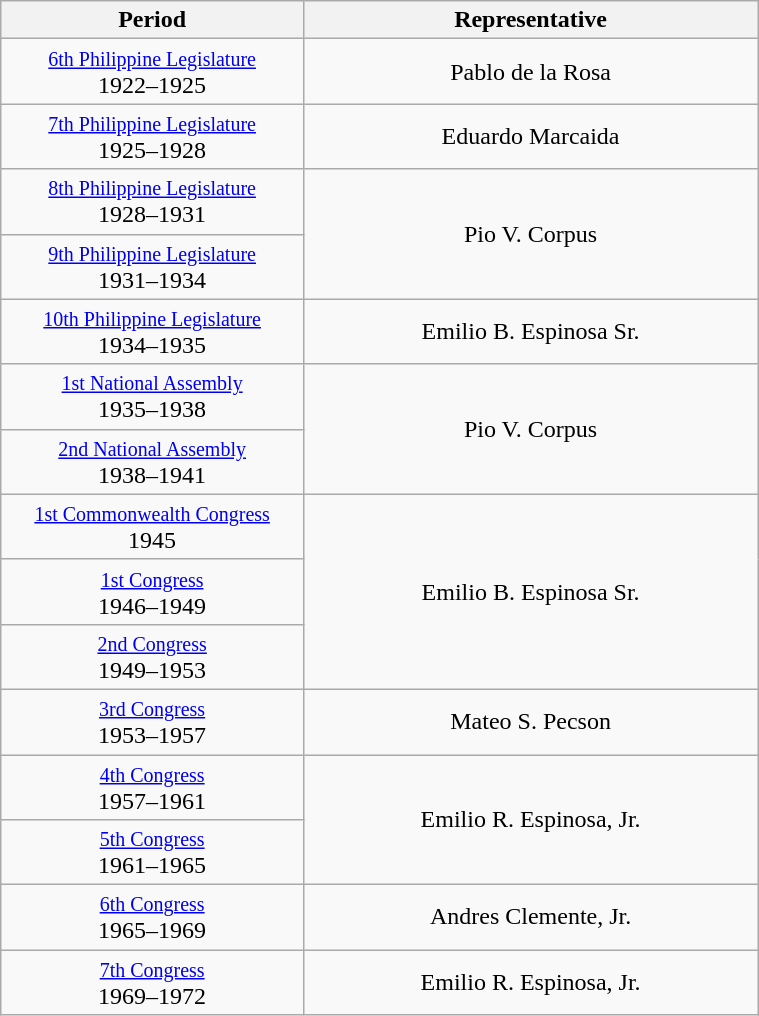<table class="wikitable" style="text-align:center; width:40%;">
<tr>
<th width="40%">Period</th>
<th>Representative</th>
</tr>
<tr>
<td><small><a href='#'>6th Philippine Legislature</a></small><br>1922–1925</td>
<td>Pablo de la Rosa</td>
</tr>
<tr>
<td><small><a href='#'>7th Philippine Legislature</a></small><br>1925–1928</td>
<td>Eduardo Marcaida</td>
</tr>
<tr>
<td><small><a href='#'>8th Philippine Legislature</a></small><br>1928–1931</td>
<td rowspan="2">Pio V. Corpus</td>
</tr>
<tr>
<td><small><a href='#'>9th Philippine Legislature</a></small><br>1931–1934</td>
</tr>
<tr>
<td><small><a href='#'>10th Philippine Legislature</a></small><br>1934–1935</td>
<td>Emilio B. Espinosa Sr.</td>
</tr>
<tr>
<td><small><a href='#'>1st National Assembly</a></small><br>1935–1938</td>
<td rowspan="2">Pio V. Corpus</td>
</tr>
<tr>
<td><small><a href='#'>2nd National Assembly</a></small><br>1938–1941</td>
</tr>
<tr>
<td><small><a href='#'>1st Commonwealth Congress</a></small><br>1945</td>
<td rowspan="3">Emilio B. Espinosa Sr.</td>
</tr>
<tr>
<td><small><a href='#'>1st Congress</a></small><br>1946–1949</td>
</tr>
<tr>
<td><small><a href='#'>2nd Congress</a></small><br>1949–1953</td>
</tr>
<tr>
<td><small><a href='#'>3rd Congress</a></small><br>1953–1957</td>
<td>Mateo S. Pecson</td>
</tr>
<tr>
<td><small><a href='#'>4th Congress</a></small><br>1957–1961</td>
<td rowspan="2">Emilio R. Espinosa, Jr.</td>
</tr>
<tr>
<td><small><a href='#'>5th Congress</a></small><br>1961–1965</td>
</tr>
<tr>
<td><small><a href='#'>6th Congress</a></small><br>1965–1969</td>
<td>Andres Clemente, Jr.</td>
</tr>
<tr>
<td><small><a href='#'>7th Congress</a></small><br>1969–1972</td>
<td>Emilio R. Espinosa, Jr.</td>
</tr>
</table>
